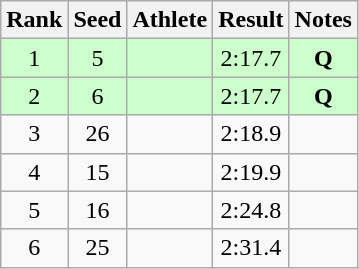<table class="wikitable sortable" style="text-align:center">
<tr>
<th>Rank</th>
<th>Seed</th>
<th>Athlete</th>
<th>Result</th>
<th>Notes</th>
</tr>
<tr bgcolor="ccffcc">
<td>1</td>
<td>5</td>
<td align="left"></td>
<td>2:17.7</td>
<td><strong>Q</strong></td>
</tr>
<tr bgcolor="ccffcc">
<td>2</td>
<td>6</td>
<td align="left"></td>
<td>2:17.7</td>
<td><strong>Q</strong></td>
</tr>
<tr>
<td>3</td>
<td>26</td>
<td align="left"></td>
<td>2:18.9</td>
<td></td>
</tr>
<tr>
<td>4</td>
<td>15</td>
<td align="left"></td>
<td>2:19.9</td>
<td></td>
</tr>
<tr>
<td>5</td>
<td>16</td>
<td align="left"></td>
<td>2:24.8</td>
<td></td>
</tr>
<tr>
<td>6</td>
<td>25</td>
<td align="left"></td>
<td>2:31.4</td>
<td></td>
</tr>
</table>
